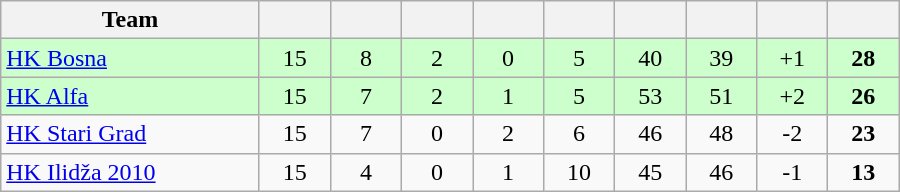<table class="wikitable" style="text-align:center;">
<tr>
<th width=165>Team</th>
<th width=40></th>
<th width=40></th>
<th width=40></th>
<th width=40></th>
<th width=40></th>
<th width=40></th>
<th width=40></th>
<th width=40></th>
<th width=40></th>
</tr>
<tr bgcolor="#ccffcc">
<td style="text-align:left;"><a href='#'>HK Bosna</a></td>
<td>15</td>
<td>8</td>
<td>2</td>
<td>0</td>
<td>5</td>
<td>40</td>
<td>39</td>
<td>+1</td>
<td><strong>28</strong></td>
</tr>
<tr bgcolor="#ccffcc">
<td style="text-align:left;"><a href='#'>HK Alfa</a></td>
<td>15</td>
<td>7</td>
<td>2</td>
<td>1</td>
<td>5</td>
<td>53</td>
<td>51</td>
<td>+2</td>
<td><strong>26</strong></td>
</tr>
<tr>
<td style="text-align:left;"><a href='#'>HK Stari Grad</a></td>
<td>15</td>
<td>7</td>
<td>0</td>
<td>2</td>
<td>6</td>
<td>46</td>
<td>48</td>
<td>-2</td>
<td><strong>23</strong></td>
</tr>
<tr>
<td style="text-align:left;"><a href='#'>HK Ilidža 2010</a></td>
<td>15</td>
<td>4</td>
<td>0</td>
<td>1</td>
<td>10</td>
<td>45</td>
<td>46</td>
<td>-1</td>
<td><strong>13</strong></td>
</tr>
</table>
